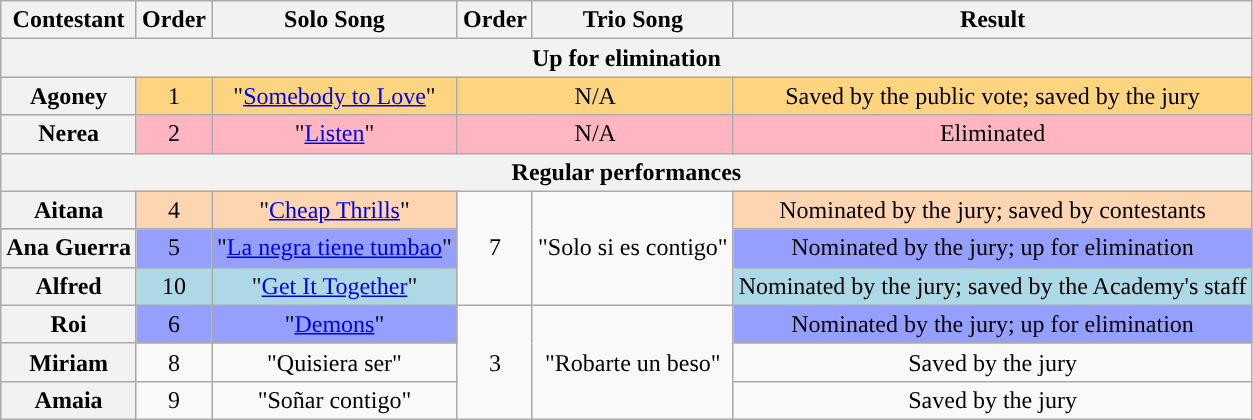<table class="wikitable plainrowheaders" style="text-align:center;">
<tr>
<th scope="col">Contestant</th>
<th scope="col">Order</th>
<th scope="col">Solo Song</th>
<th scope="col">Order</th>
<th scope="col">Trio Song</th>
<th scope="col">Result</th>
</tr>
<tr>
<th colspan="6">Up for elimination</th>
</tr>
<tr style="background:#fdd581;">
<th scope="row">Agoney</th>
<td>1</td>
<td>"<a href='#'>Somebody to Love</a>"</td>
<td colspan="2">N/A</td>
<td>Saved by the public vote; saved by the jury</td>
</tr>
<tr style="background:lightpink">
<th scope="row">Nerea</th>
<td>2</td>
<td>"<a href='#'>Listen</a>"</td>
<td colspan="2">N/A</td>
<td>Eliminated</td>
</tr>
<tr>
<th colspan="6">Regular performances</th>
</tr>
<tr>
<th scope="row">Aitana</th>
<td style="background:#fdd5b1;">4</td>
<td style="background:#fdd5b1;">"<a href='#'>Cheap Thrills</a>"</td>
<td rowspan="3">7</td>
<td rowspan="3">"Solo si es contigo"</td>
<td style="background:#fdd5b1;">Nominated by the jury; saved by contestants</td>
</tr>
<tr style="background:#959ffd;">
<th scope="row">Ana Guerra</th>
<td>5</td>
<td>"<a href='#'>La negra tiene tumbao</a>"</td>
<td>Nominated by the jury; up for elimination</td>
</tr>
<tr style="background:lightblue">
<th scope="row">Alfred</th>
<td>10</td>
<td>"<a href='#'>Get It Together</a>"</td>
<td>Nominated by the jury; saved by the Academy's staff</td>
</tr>
<tr>
<th scope="row">Roi</th>
<td style="background:#959ffd;">6</td>
<td style="background:#959ffd;">"<a href='#'>Demons</a>"</td>
<td rowspan="3">3</td>
<td rowspan="3">"Robarte un beso"</td>
<td style="background:#959ffd;">Nominated by the jury; up for elimination</td>
</tr>
<tr>
<th scope="row">Miriam</th>
<td>8</td>
<td>"Quisiera ser"</td>
<td>Saved by the jury</td>
</tr>
<tr>
<th scope="row">Amaia</th>
<td>9</td>
<td>"Soñar contigo"</td>
<td>Saved by the jury</td>
</tr>
</table>
